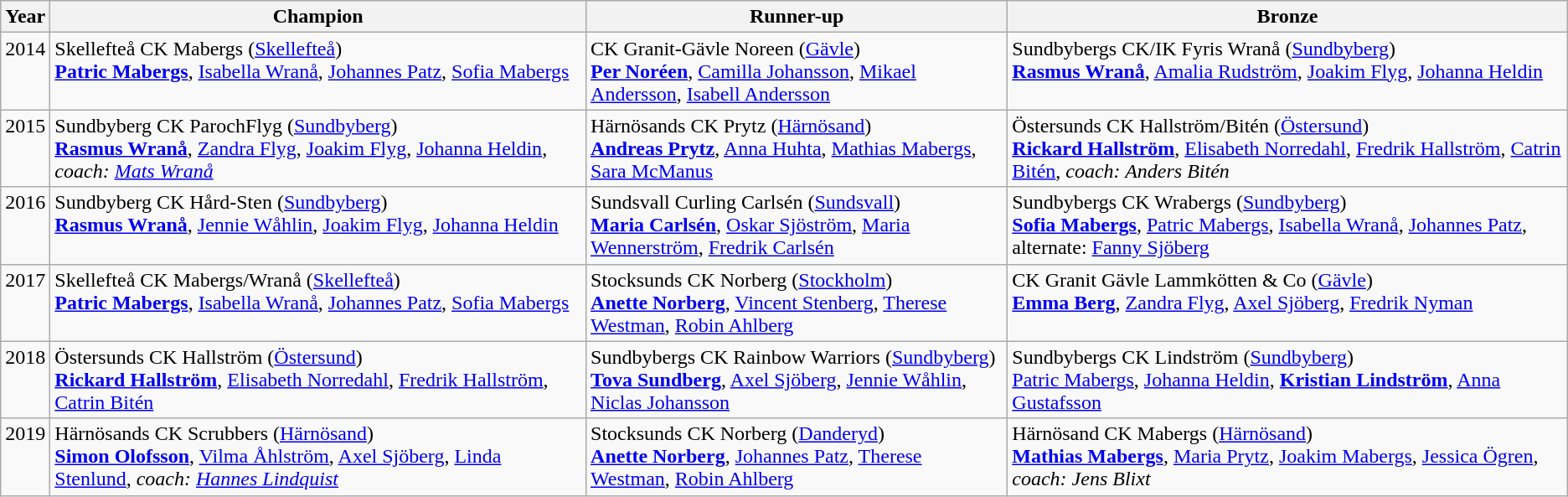<table class="wikitable">
<tr>
<th>Year</th>
<th>Champion</th>
<th>Runner-up</th>
<th>Bronze</th>
</tr>
<tr valign="top">
<td align=center>2014</td>
<td>Skellefteå CK Mabergs (<a href='#'>Skellefteå</a>)<br><strong><a href='#'>Patric Mabergs</a></strong>, <a href='#'>Isabella Wranå</a>, <a href='#'>Johannes Patz</a>, <a href='#'>Sofia Mabergs</a></td>
<td>CK Granit-Gävle Noreen (<a href='#'>Gävle</a>)<br><strong><a href='#'>Per Noréen</a></strong>, <a href='#'>Camilla Johansson</a>, <a href='#'>Mikael Andersson</a>, <a href='#'>Isabell Andersson</a></td>
<td>Sundbybergs CK/IK Fyris Wranå (<a href='#'>Sundbyberg</a>)<br><strong><a href='#'>Rasmus Wranå</a></strong>, <a href='#'>Amalia Rudström</a>, <a href='#'>Joakim Flyg</a>, <a href='#'>Johanna Heldin</a></td>
</tr>
<tr valign="top">
<td align=center>2015</td>
<td>Sundbyberg CK ParochFlyg (<a href='#'>Sundbyberg</a>)<br><strong><a href='#'>Rasmus Wranå</a></strong>, <a href='#'>Zandra Flyg</a>, <a href='#'>Joakim Flyg</a>, <a href='#'>Johanna Heldin</a>, <em>coach: <a href='#'>Mats Wranå</a></em></td>
<td>Härnösands CK Prytz (<a href='#'>Härnösand</a>)<br><strong><a href='#'>Andreas Prytz</a></strong>, <a href='#'>Anna Huhta</a>, <a href='#'>Mathias Mabergs</a>, <a href='#'>Sara McManus</a></td>
<td>Östersunds CK Hallström/Bitén (<a href='#'>Östersund</a>)<br><strong><a href='#'>Rickard Hallström</a></strong>, <a href='#'>Elisabeth Norredahl</a>, <a href='#'>Fredrik Hallström</a>, <a href='#'>Catrin Bitén</a>, <em>coach: Anders Bitén</em></td>
</tr>
<tr valign="top">
<td align=center>2016</td>
<td>Sundbyberg CK Hård-Sten (<a href='#'>Sundbyberg</a>)<br><strong><a href='#'>Rasmus Wranå</a></strong>, <a href='#'>Jennie Wåhlin</a>, <a href='#'>Joakim Flyg</a>, <a href='#'>Johanna Heldin</a></td>
<td>Sundsvall Curling Carlsén (<a href='#'>Sundsvall</a>)<br><strong><a href='#'>Maria Carlsén</a></strong>, <a href='#'>Oskar Sjöström</a>, <a href='#'>Maria Wennerström</a>, <a href='#'>Fredrik Carlsén</a></td>
<td>Sundbybergs CK Wrabergs (<a href='#'>Sundbyberg</a>)<br><strong><a href='#'>Sofia Mabergs</a></strong>, <a href='#'>Patric Mabergs</a>, <a href='#'>Isabella Wranå</a>, <a href='#'>Johannes Patz</a>, alternate: <a href='#'>Fanny Sjöberg</a></td>
</tr>
<tr valign="top">
<td align=center>2017</td>
<td>Skellefteå CK Mabergs/Wranå (<a href='#'>Skellefteå</a>)<br><strong><a href='#'>Patric Mabergs</a></strong>, <a href='#'>Isabella Wranå</a>, <a href='#'>Johannes Patz</a>, <a href='#'>Sofia Mabergs</a></td>
<td>Stocksunds CK Norberg (<a href='#'>Stockholm</a>)<br><strong><a href='#'>Anette Norberg</a></strong>, <a href='#'>Vincent Stenberg</a>, <a href='#'>Therese Westman</a>, <a href='#'>Robin Ahlberg</a></td>
<td>CK Granit Gävle Lammkötten & Co (<a href='#'>Gävle</a>)<br><strong><a href='#'>Emma Berg</a></strong>, <a href='#'>Zandra Flyg</a>, <a href='#'>Axel Sjöberg</a>, <a href='#'>Fredrik Nyman</a></td>
</tr>
<tr valign="top">
<td align=center>2018</td>
<td>Östersunds CK Hallström (<a href='#'>Östersund</a>)<br><strong><a href='#'>Rickard Hallström</a></strong>, <a href='#'>Elisabeth Norredahl</a>, <a href='#'>Fredrik Hallström</a>, <a href='#'>Catrin Bitén</a></td>
<td>Sundbybergs CK Rainbow Warriors (<a href='#'>Sundbyberg</a>)<br><strong><a href='#'>Tova Sundberg</a></strong>, <a href='#'>Axel Sjöberg</a>, <a href='#'>Jennie Wåhlin</a>, <a href='#'>Niclas Johansson</a></td>
<td>Sundbybergs CK Lindström (<a href='#'>Sundbyberg</a>)<br><a href='#'>Patric Mabergs</a>, <a href='#'>Johanna Heldin</a>, <strong><a href='#'>Kristian Lindström</a></strong>, <a href='#'>Anna Gustafsson</a></td>
</tr>
<tr valign="top">
<td align=center>2019</td>
<td>Härnösands CK Scrubbers (<a href='#'>Härnösand</a>)<br><strong><a href='#'>Simon Olofsson</a></strong>, <a href='#'>Vilma Åhlström</a>, <a href='#'>Axel Sjöberg</a>, <a href='#'>Linda Stenlund</a>, <em>coach: <a href='#'>Hannes Lindquist</a></em></td>
<td>Stocksunds CK Norberg (<a href='#'>Danderyd</a>)<br><strong><a href='#'>Anette Norberg</a></strong>, <a href='#'>Johannes Patz</a>, <a href='#'>Therese Westman</a>, <a href='#'>Robin Ahlberg</a></td>
<td>Härnösand CK Mabergs (<a href='#'>Härnösand</a>)<br><strong><a href='#'>Mathias Mabergs</a></strong>, <a href='#'>Maria Prytz</a>, <a href='#'>Joakim Mabergs</a>, <a href='#'>Jessica Ögren</a>, <em>coach: Jens Blixt</em></td>
</tr>
</table>
